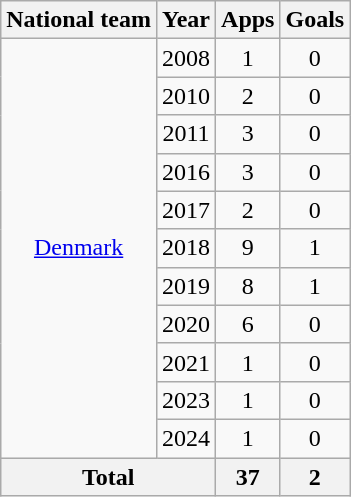<table class="wikitable" style="text-align:center">
<tr>
<th>National team</th>
<th>Year</th>
<th>Apps</th>
<th>Goals</th>
</tr>
<tr>
<td rowspan="11"><a href='#'>Denmark</a></td>
<td>2008</td>
<td>1</td>
<td>0</td>
</tr>
<tr>
<td>2010</td>
<td>2</td>
<td>0</td>
</tr>
<tr>
<td>2011</td>
<td>3</td>
<td>0</td>
</tr>
<tr>
<td>2016</td>
<td>3</td>
<td>0</td>
</tr>
<tr>
<td>2017</td>
<td>2</td>
<td>0</td>
</tr>
<tr>
<td>2018</td>
<td>9</td>
<td>1</td>
</tr>
<tr>
<td>2019</td>
<td>8</td>
<td>1</td>
</tr>
<tr>
<td>2020</td>
<td>6</td>
<td>0</td>
</tr>
<tr>
<td>2021</td>
<td>1</td>
<td>0</td>
</tr>
<tr>
<td>2023</td>
<td>1</td>
<td>0</td>
</tr>
<tr>
<td>2024</td>
<td>1</td>
<td>0</td>
</tr>
<tr>
<th colspan="2">Total</th>
<th>37</th>
<th>2</th>
</tr>
</table>
